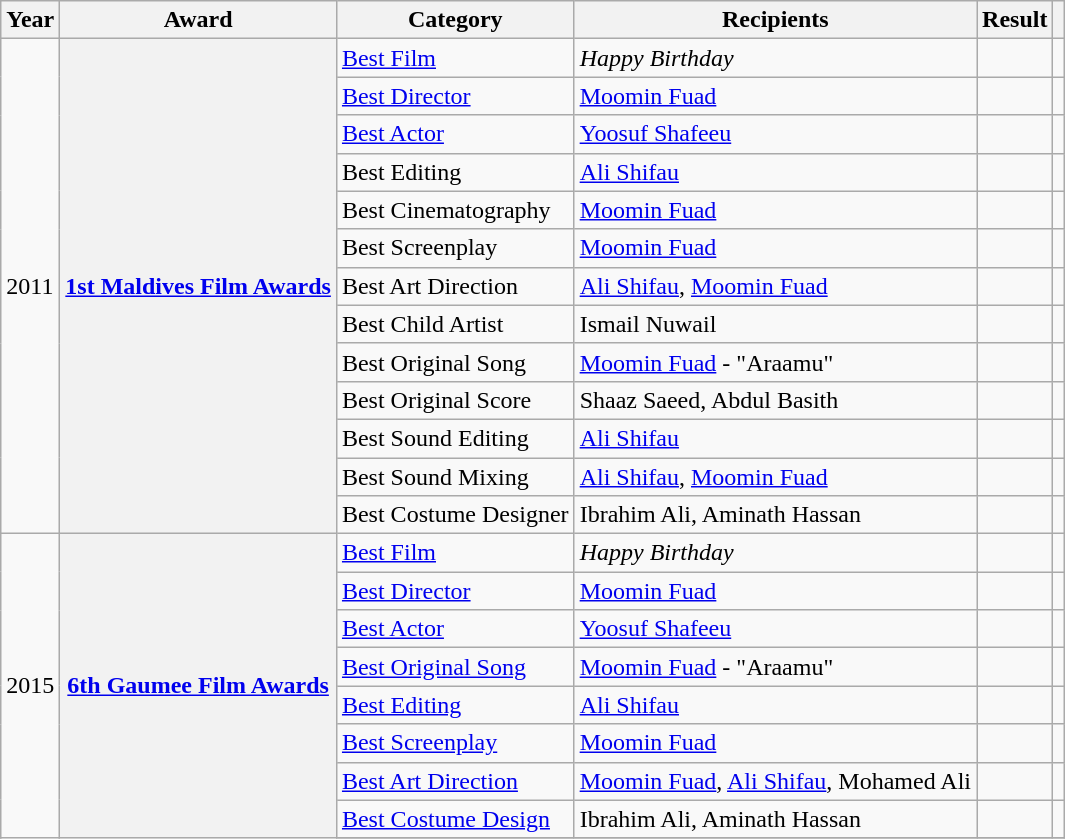<table class="wikitable plainrowheaders sortable">
<tr>
<th scope="col">Year</th>
<th scope="col">Award</th>
<th scope="col">Category</th>
<th scope="col">Recipients</th>
<th scope="col">Result</th>
<th scope="col" class="unsortable"></th>
</tr>
<tr>
<td rowspan="13">2011</td>
<th scope="row" rowspan="13"><a href='#'>1st Maldives Film Awards</a></th>
<td><a href='#'>Best Film</a></td>
<td><em>Happy Birthday</em></td>
<td></td>
<td style="text-align:center;"></td>
</tr>
<tr>
<td><a href='#'>Best Director</a></td>
<td><a href='#'>Moomin Fuad</a></td>
<td></td>
<td style="text-align:center;"></td>
</tr>
<tr>
<td><a href='#'>Best Actor</a></td>
<td><a href='#'>Yoosuf Shafeeu</a></td>
<td></td>
<td style="text-align:center;"></td>
</tr>
<tr>
<td>Best Editing</td>
<td><a href='#'>Ali Shifau</a></td>
<td></td>
<td style="text-align:center;"></td>
</tr>
<tr>
<td>Best Cinematography</td>
<td><a href='#'>Moomin Fuad</a></td>
<td></td>
<td style="text-align:center;"></td>
</tr>
<tr>
<td>Best Screenplay</td>
<td><a href='#'>Moomin Fuad</a></td>
<td></td>
<td style="text-align:center;"></td>
</tr>
<tr>
<td>Best Art Direction</td>
<td><a href='#'>Ali Shifau</a>, <a href='#'>Moomin Fuad</a></td>
<td></td>
<td style="text-align:center;"></td>
</tr>
<tr>
<td>Best Child Artist</td>
<td>Ismail Nuwail</td>
<td></td>
<td style="text-align:center;"></td>
</tr>
<tr>
<td>Best Original Song</td>
<td><a href='#'>Moomin Fuad</a> - "Araamu"</td>
<td></td>
<td style="text-align:center;"></td>
</tr>
<tr>
<td>Best Original Score</td>
<td>Shaaz Saeed, Abdul Basith</td>
<td></td>
<td style="text-align:center;"></td>
</tr>
<tr>
<td>Best Sound Editing</td>
<td><a href='#'>Ali Shifau</a></td>
<td></td>
<td style="text-align:center;"></td>
</tr>
<tr>
<td>Best Sound Mixing</td>
<td><a href='#'>Ali Shifau</a>, <a href='#'>Moomin Fuad</a></td>
<td></td>
<td style="text-align:center;"></td>
</tr>
<tr>
<td>Best Costume Designer</td>
<td>Ibrahim Ali, Aminath Hassan</td>
<td></td>
<td style="text-align:center;"></td>
</tr>
<tr>
<td rowspan="10">2015</td>
<th scope="row" rowspan="10"><a href='#'>6th Gaumee Film Awards</a></th>
<td><a href='#'>Best Film</a></td>
<td><em>Happy Birthday</em></td>
<td></td>
<td style="text-align:center;"></td>
</tr>
<tr>
<td><a href='#'>Best Director</a></td>
<td><a href='#'>Moomin Fuad</a></td>
<td></td>
<td style="text-align:center;"></td>
</tr>
<tr>
<td><a href='#'>Best Actor</a></td>
<td><a href='#'>Yoosuf Shafeeu</a></td>
<td></td>
<td style="text-align:center;"></td>
</tr>
<tr>
<td><a href='#'>Best Original Song</a></td>
<td><a href='#'>Moomin Fuad</a> - "Araamu"</td>
<td></td>
<td style="text-align:center;"></td>
</tr>
<tr>
<td><a href='#'>Best Editing</a></td>
<td><a href='#'>Ali Shifau</a></td>
<td></td>
<td style="text-align:center;"></td>
</tr>
<tr>
<td><a href='#'>Best Screenplay</a></td>
<td><a href='#'>Moomin Fuad</a></td>
<td></td>
<td style="text-align:center;"></td>
</tr>
<tr>
<td><a href='#'>Best Art Direction</a></td>
<td><a href='#'>Moomin Fuad</a>, <a href='#'>Ali Shifau</a>, Mohamed Ali</td>
<td></td>
<td style="text-align:center;"></td>
</tr>
<tr>
<td><a href='#'>Best Costume Design</a></td>
<td>Ibrahim Ali, Aminath Hassan</td>
<td></td>
<td style="text-align:center;"></td>
</tr>
<tr>
</tr>
</table>
